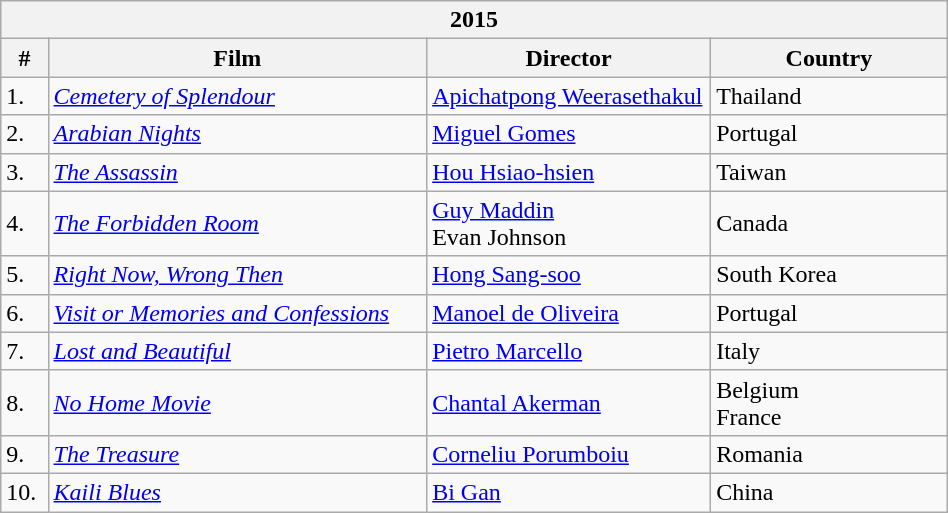<table class="wikitable" style="width:50%;" cellpadding="5">
<tr>
<th colspan=4>2015</th>
</tr>
<tr>
<th style="width:5%;">#</th>
<th style="width:40%;">Film</th>
<th style="width:30%;">Director</th>
<th style="width:25%;">Country</th>
</tr>
<tr>
<td>1.</td>
<td><em><a href='#'>Cemetery of Splendour</a></em></td>
<td><a href='#'>Apichatpong Weerasethakul</a></td>
<td>Thailand</td>
</tr>
<tr>
<td>2.</td>
<td><em><a href='#'>Arabian Nights</a></em></td>
<td><a href='#'>Miguel Gomes</a></td>
<td>Portugal</td>
</tr>
<tr>
<td>3.</td>
<td><em><a href='#'>The Assassin</a></em></td>
<td><a href='#'>Hou Hsiao-hsien</a></td>
<td>Taiwan</td>
</tr>
<tr>
<td>4.</td>
<td><em><a href='#'>The Forbidden Room</a></em></td>
<td><a href='#'>Guy Maddin</a><br>Evan Johnson</td>
<td>Canada</td>
</tr>
<tr>
<td>5.</td>
<td><em><a href='#'>Right Now, Wrong Then</a></em></td>
<td><a href='#'>Hong Sang-soo</a></td>
<td>South Korea</td>
</tr>
<tr>
<td>6.</td>
<td><em><a href='#'>Visit or Memories and Confessions</a></em></td>
<td><a href='#'>Manoel de Oliveira</a></td>
<td>Portugal</td>
</tr>
<tr>
<td>7.</td>
<td><em><a href='#'>Lost and Beautiful</a></em></td>
<td><a href='#'>Pietro Marcello</a></td>
<td>Italy</td>
</tr>
<tr>
<td>8.</td>
<td><em><a href='#'>No Home Movie</a></em></td>
<td><a href='#'>Chantal Akerman</a></td>
<td>Belgium<br>France</td>
</tr>
<tr>
<td>9.</td>
<td><em><a href='#'>The Treasure</a></em></td>
<td><a href='#'>Corneliu Porumboiu</a></td>
<td>Romania</td>
</tr>
<tr>
<td>10.</td>
<td><em><a href='#'>Kaili Blues</a></em></td>
<td><a href='#'>Bi Gan</a></td>
<td>China</td>
</tr>
</table>
